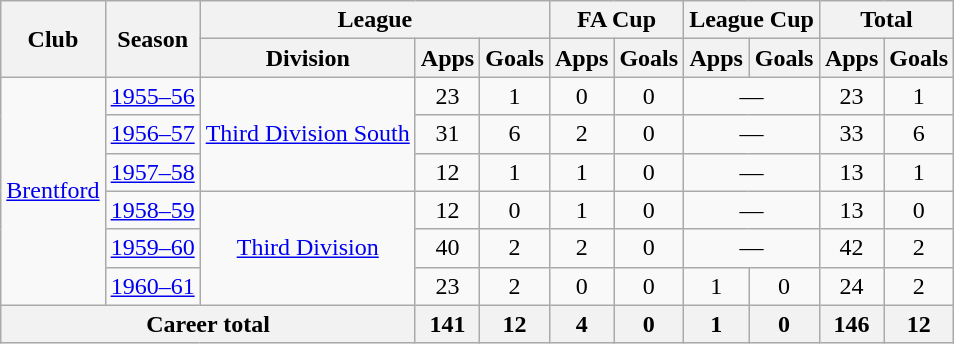<table class="wikitable" style="text-align: center;">
<tr>
<th rowspan="2">Club</th>
<th rowspan="2">Season</th>
<th colspan="3">League</th>
<th colspan="2">FA Cup</th>
<th colspan="2">League Cup</th>
<th colspan="2">Total</th>
</tr>
<tr>
<th>Division</th>
<th>Apps</th>
<th>Goals</th>
<th>Apps</th>
<th>Goals</th>
<th>Apps</th>
<th>Goals</th>
<th>Apps</th>
<th>Goals</th>
</tr>
<tr>
<td rowspan="6"><a href='#'>Brentford</a></td>
<td><a href='#'>1955–56</a></td>
<td rowspan="3"><a href='#'>Third Division South</a></td>
<td>23</td>
<td>1</td>
<td>0</td>
<td>0</td>
<td colspan="2">—</td>
<td>23</td>
<td>1</td>
</tr>
<tr>
<td><a href='#'>1956–57</a></td>
<td>31</td>
<td>6</td>
<td>2</td>
<td>0</td>
<td colspan="2">—</td>
<td>33</td>
<td>6</td>
</tr>
<tr>
<td><a href='#'>1957–58</a></td>
<td>12</td>
<td>1</td>
<td>1</td>
<td>0</td>
<td colspan="2">—</td>
<td>13</td>
<td>1</td>
</tr>
<tr>
<td><a href='#'>1958–59</a></td>
<td rowspan="3"><a href='#'>Third Division</a></td>
<td>12</td>
<td>0</td>
<td>1</td>
<td>0</td>
<td colspan="2">—</td>
<td>13</td>
<td>0</td>
</tr>
<tr>
<td><a href='#'>1959–60</a></td>
<td>40</td>
<td>2</td>
<td>2</td>
<td>0</td>
<td colspan="2">—</td>
<td>42</td>
<td>2</td>
</tr>
<tr>
<td><a href='#'>1960–61</a></td>
<td>23</td>
<td>2</td>
<td>0</td>
<td>0</td>
<td>1</td>
<td>0</td>
<td>24</td>
<td>2</td>
</tr>
<tr>
<th colspan="3">Career total</th>
<th>141</th>
<th>12</th>
<th>4</th>
<th>0</th>
<th>1</th>
<th>0</th>
<th>146</th>
<th>12</th>
</tr>
</table>
